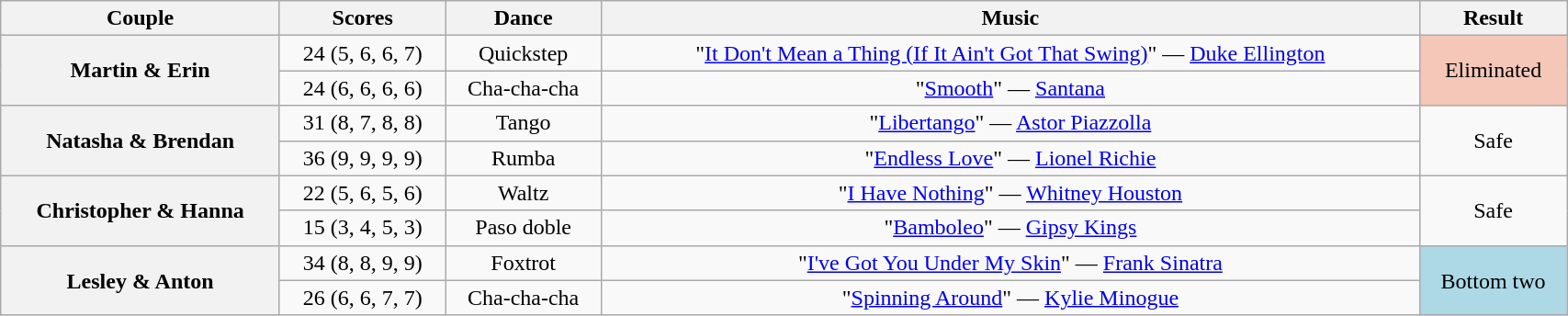<table class="wikitable sortable" style="text-align:center; width:90%">
<tr>
<th scope="col">Couple</th>
<th scope="col">Scores</th>
<th scope="col" class="unsortable">Dance</th>
<th scope="col" class="unsortable">Music</th>
<th scope="col" class="unsortable">Result</th>
</tr>
<tr>
<th scope="row" rowspan=2>Martin & Erin</th>
<td>24 (5, 6, 6, 7)</td>
<td>Quickstep</td>
<td>"<a href='#'>It Don't Mean a Thing (If It Ain't Got That Swing)</a>" — <a href='#'>Duke Ellington</a></td>
<td rowspan=2 bgcolor="f4c7b8">Eliminated</td>
</tr>
<tr>
<td>24 (6, 6, 6, 6)</td>
<td>Cha-cha-cha</td>
<td>"<a href='#'>Smooth</a>" — <a href='#'>Santana</a></td>
</tr>
<tr>
<th scope="row" rowspan=2>Natasha & Brendan</th>
<td>31 (8, 7, 8, 8)</td>
<td>Tango</td>
<td>"<a href='#'>Libertango</a>" — <a href='#'>Astor Piazzolla</a></td>
<td rowspan=2>Safe</td>
</tr>
<tr>
<td>36 (9, 9, 9, 9)</td>
<td>Rumba</td>
<td>"<a href='#'>Endless Love</a>" — <a href='#'>Lionel Richie</a></td>
</tr>
<tr>
<th scope="row" rowspan=2>Christopher & Hanna</th>
<td>22 (5, 6, 5, 6)</td>
<td>Waltz</td>
<td>"<a href='#'>I Have Nothing</a>" — <a href='#'>Whitney Houston</a></td>
<td rowspan=2>Safe</td>
</tr>
<tr>
<td>15 (3, 4, 5, 3)</td>
<td>Paso doble</td>
<td>"<a href='#'>Bamboleo</a>" — <a href='#'>Gipsy Kings</a></td>
</tr>
<tr>
<th scope="row" rowspan=2>Lesley & Anton</th>
<td>34 (8, 8, 9, 9)</td>
<td>Foxtrot</td>
<td>"<a href='#'>I've Got You Under My Skin</a>" — <a href='#'>Frank Sinatra</a></td>
<td rowspan=2 bgcolor="lightblue">Bottom two</td>
</tr>
<tr>
<td>26 (6, 6, 7, 7)</td>
<td>Cha-cha-cha</td>
<td>"<a href='#'>Spinning Around</a>" — <a href='#'>Kylie Minogue</a></td>
</tr>
</table>
